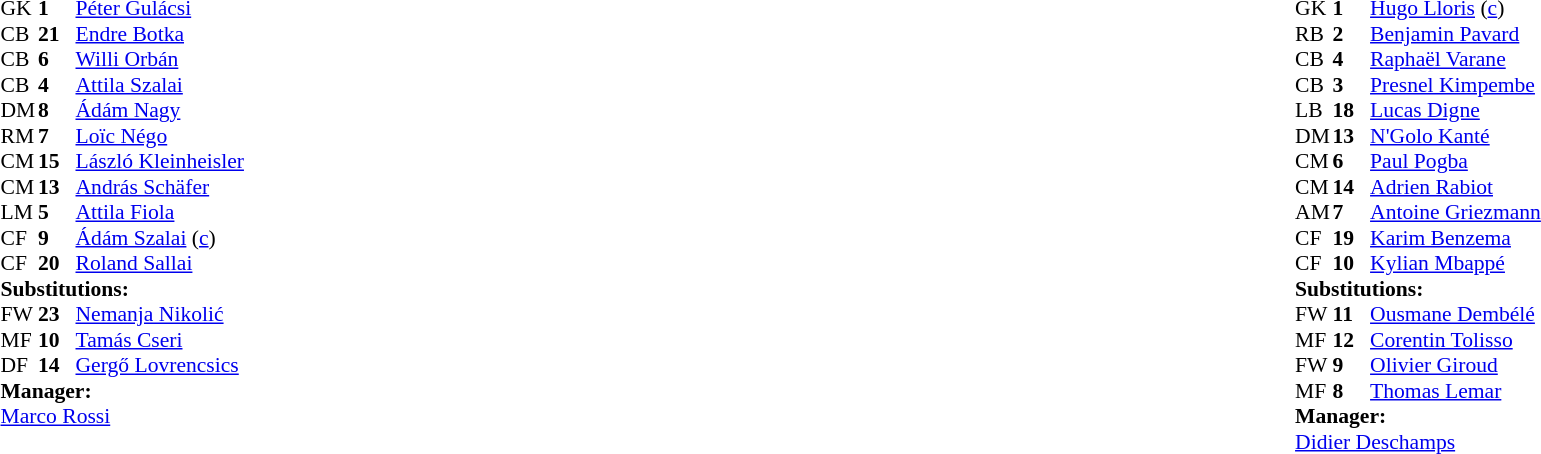<table width="100%">
<tr>
<td valign="top" width="40%"><br><table style="font-size:90%" cellspacing="0" cellpadding="0">
<tr>
<th width=25></th>
<th width=25></th>
</tr>
<tr>
<td>GK</td>
<td><strong>1</strong></td>
<td><a href='#'>Péter Gulácsi</a></td>
</tr>
<tr>
<td>CB</td>
<td><strong>21</strong></td>
<td><a href='#'>Endre Botka</a></td>
<td></td>
</tr>
<tr>
<td>CB</td>
<td><strong>6</strong></td>
<td><a href='#'>Willi Orbán</a></td>
</tr>
<tr>
<td>CB</td>
<td><strong>4</strong></td>
<td><a href='#'>Attila Szalai</a></td>
</tr>
<tr>
<td>DM</td>
<td><strong>8</strong></td>
<td><a href='#'>Ádám Nagy</a></td>
</tr>
<tr>
<td>RM</td>
<td><strong>7</strong></td>
<td><a href='#'>Loïc Négo</a></td>
</tr>
<tr>
<td>CM</td>
<td><strong>15</strong></td>
<td><a href='#'>László Kleinheisler</a></td>
<td></td>
<td></td>
</tr>
<tr>
<td>CM</td>
<td><strong>13</strong></td>
<td><a href='#'>András Schäfer</a></td>
<td></td>
<td></td>
</tr>
<tr>
<td>LM</td>
<td><strong>5</strong></td>
<td><a href='#'>Attila Fiola</a></td>
</tr>
<tr>
<td>CF</td>
<td><strong>9</strong></td>
<td><a href='#'>Ádám Szalai</a> (<a href='#'>c</a>)</td>
<td></td>
<td></td>
</tr>
<tr>
<td>CF</td>
<td><strong>20</strong></td>
<td><a href='#'>Roland Sallai</a></td>
</tr>
<tr>
<td colspan=3><strong>Substitutions:</strong></td>
</tr>
<tr>
<td>FW</td>
<td><strong>23</strong></td>
<td><a href='#'>Nemanja Nikolić</a></td>
<td></td>
<td></td>
</tr>
<tr>
<td>MF</td>
<td><strong>10</strong></td>
<td><a href='#'>Tamás Cseri</a></td>
<td></td>
<td></td>
</tr>
<tr>
<td>DF</td>
<td><strong>14</strong></td>
<td><a href='#'>Gergő Lovrencsics</a></td>
<td></td>
<td></td>
</tr>
<tr>
<td colspan=3><strong>Manager:</strong></td>
</tr>
<tr>
<td colspan=3> <a href='#'>Marco Rossi</a></td>
</tr>
</table>
</td>
<td valign="top"></td>
<td valign="top" width="50%"><br><table style="font-size:90%; margin:auto" cellspacing="0" cellpadding="0">
<tr>
<th width=25></th>
<th width=25></th>
</tr>
<tr>
<td>GK</td>
<td><strong>1</strong></td>
<td><a href='#'>Hugo Lloris</a> (<a href='#'>c</a>)</td>
</tr>
<tr>
<td>RB</td>
<td><strong>2</strong></td>
<td><a href='#'>Benjamin Pavard</a></td>
<td></td>
</tr>
<tr>
<td>CB</td>
<td><strong>4</strong></td>
<td><a href='#'>Raphaël Varane</a></td>
</tr>
<tr>
<td>CB</td>
<td><strong>3</strong></td>
<td><a href='#'>Presnel Kimpembe</a></td>
</tr>
<tr>
<td>LB</td>
<td><strong>18</strong></td>
<td><a href='#'>Lucas Digne</a></td>
</tr>
<tr>
<td>DM</td>
<td><strong>13</strong></td>
<td><a href='#'>N'Golo Kanté</a></td>
</tr>
<tr>
<td>CM</td>
<td><strong>6</strong></td>
<td><a href='#'>Paul Pogba</a></td>
<td></td>
<td></td>
</tr>
<tr>
<td>CM</td>
<td><strong>14</strong></td>
<td><a href='#'>Adrien Rabiot</a></td>
<td></td>
<td></td>
</tr>
<tr>
<td>AM</td>
<td><strong>7</strong></td>
<td><a href='#'>Antoine Griezmann</a></td>
</tr>
<tr>
<td>CF</td>
<td><strong>19</strong></td>
<td><a href='#'>Karim Benzema</a></td>
<td></td>
<td></td>
</tr>
<tr>
<td>CF</td>
<td><strong>10</strong></td>
<td><a href='#'>Kylian Mbappé</a></td>
</tr>
<tr>
<td colspan=3><strong>Substitutions:</strong></td>
</tr>
<tr>
<td>FW</td>
<td><strong>11</strong></td>
<td><a href='#'>Ousmane Dembélé</a></td>
<td></td>
<td></td>
<td></td>
</tr>
<tr>
<td>MF</td>
<td><strong>12</strong></td>
<td><a href='#'>Corentin Tolisso</a></td>
<td></td>
<td></td>
</tr>
<tr>
<td>FW</td>
<td><strong>9</strong></td>
<td><a href='#'>Olivier Giroud</a></td>
<td></td>
<td></td>
</tr>
<tr>
<td>MF</td>
<td><strong>8</strong></td>
<td><a href='#'>Thomas Lemar</a></td>
<td></td>
<td></td>
<td></td>
</tr>
<tr>
<td colspan=3><strong>Manager:</strong></td>
</tr>
<tr>
<td colspan=3><a href='#'>Didier Deschamps</a></td>
</tr>
</table>
</td>
</tr>
</table>
